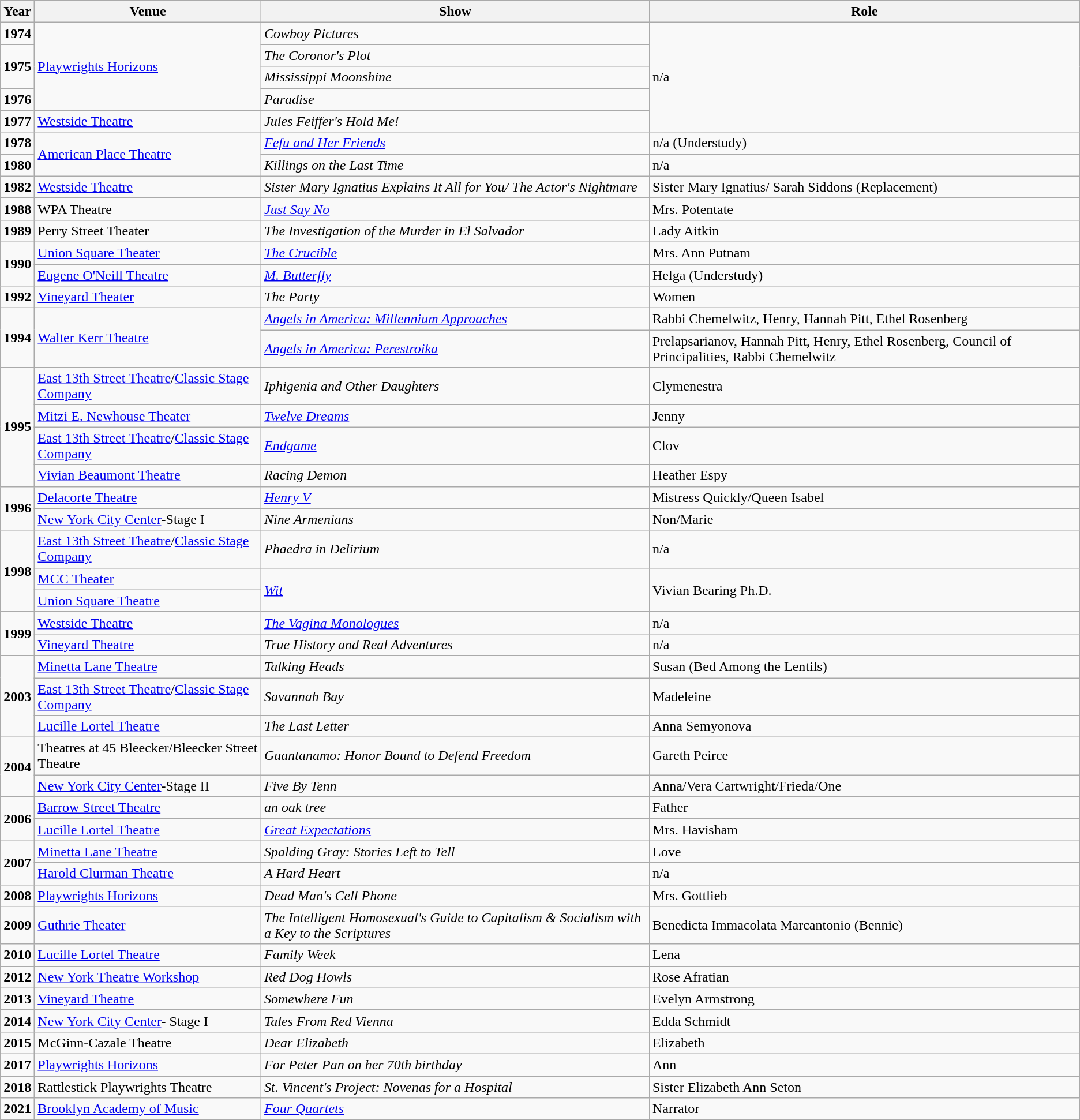<table class="wikitable sortable">
<tr>
<th>Year</th>
<th>Venue</th>
<th>Show</th>
<th>Role</th>
</tr>
<tr>
<td><strong>1974</strong></td>
<td rowspan=4><a href='#'>Playwrights Horizons</a></td>
<td><em>Cowboy Pictures</em></td>
<td rowspan= 5>n/a</td>
</tr>
<tr>
<td rowspan=2><strong>1975</strong></td>
<td><em>The Coronor's Plot</em></td>
</tr>
<tr>
<td><em>Mississippi Moonshine</em></td>
</tr>
<tr>
<td><strong>1976</strong></td>
<td><em>Paradise</em></td>
</tr>
<tr>
<td><strong>1977</strong></td>
<td><a href='#'>Westside Theatre</a></td>
<td><em>Jules Feiffer's Hold Me!</em></td>
</tr>
<tr>
<td><strong>1978</strong></td>
<td rowspan=2><a href='#'>American Place Theatre</a></td>
<td><em><a href='#'>Fefu and Her Friends</a></em></td>
<td>n/a (Understudy)</td>
</tr>
<tr>
<td><strong>1980</strong></td>
<td><em>Killings on the Last Time</em></td>
<td>n/a</td>
</tr>
<tr>
<td><strong>1982</strong></td>
<td><a href='#'>Westside Theatre</a></td>
<td><em>Sister Mary Ignatius Explains It All for You/ The Actor's Nightmare</em></td>
<td>Sister Mary Ignatius/ Sarah Siddons (Replacement)</td>
</tr>
<tr>
<td><strong>1988</strong></td>
<td>WPA Theatre</td>
<td><em><a href='#'>Just Say No</a></em></td>
<td>Mrs. Potentate</td>
</tr>
<tr>
<td><strong>1989</strong></td>
<td>Perry Street Theater</td>
<td><em>The Investigation of the Murder in El Salvador</em></td>
<td>Lady Aitkin</td>
</tr>
<tr>
<td rowspan=2><strong>1990</strong></td>
<td><a href='#'>Union Square Theater</a></td>
<td><em><a href='#'>The Crucible</a></em></td>
<td>Mrs. Ann Putnam</td>
</tr>
<tr>
<td><a href='#'>Eugene O'Neill Theatre</a></td>
<td><em><a href='#'>M. Butterfly</a></em></td>
<td>Helga (Understudy)</td>
</tr>
<tr>
<td><strong>1992</strong></td>
<td><a href='#'>Vineyard Theater</a></td>
<td><em>The Party</em></td>
<td>Women</td>
</tr>
<tr>
<td rowspan=2><strong>1994</strong></td>
<td rowspan=2><a href='#'>Walter Kerr Theatre</a></td>
<td><em><a href='#'>Angels in America: Millennium Approaches</a></em></td>
<td>Rabbi Chemelwitz, Henry, Hannah Pitt, Ethel Rosenberg</td>
</tr>
<tr>
<td><em><a href='#'>Angels in America: Perestroika</a></em></td>
<td>Prelapsarianov, Hannah Pitt, Henry, Ethel Rosenberg, Council of Principalities, Rabbi Chemelwitz</td>
</tr>
<tr>
<td rowspan=4><strong>1995</strong></td>
<td><a href='#'>East 13th Street Theatre</a>/<a href='#'>Classic Stage Company</a></td>
<td><em>Iphigenia and Other Daughters</em></td>
<td>Clymenestra</td>
</tr>
<tr>
<td><a href='#'>Mitzi E. Newhouse Theater</a></td>
<td><em><a href='#'>Twelve Dreams</a></em></td>
<td>Jenny</td>
</tr>
<tr>
<td><a href='#'>East 13th Street Theatre</a>/<a href='#'>Classic Stage Company</a></td>
<td><em><a href='#'>Endgame</a></em></td>
<td>Clov</td>
</tr>
<tr>
<td><a href='#'>Vivian Beaumont Theatre</a></td>
<td><em>Racing Demon</em></td>
<td>Heather Espy</td>
</tr>
<tr>
<td rowspan=2><strong>1996</strong></td>
<td><a href='#'>Delacorte Theatre</a></td>
<td><em><a href='#'>Henry V</a></em></td>
<td>Mistress Quickly/Queen Isabel</td>
</tr>
<tr>
<td><a href='#'>New York City Center</a>-Stage I</td>
<td><em>Nine Armenians</em></td>
<td>Non/Marie</td>
</tr>
<tr>
<td rowspan=3><strong>1998</strong></td>
<td><a href='#'>East 13th Street Theatre</a>/<a href='#'>Classic Stage Company</a></td>
<td><em>Phaedra in Delirium</em></td>
<td>n/a</td>
</tr>
<tr>
<td><a href='#'>MCC Theater</a></td>
<td rowspan=2><em> <a href='#'>Wit</a></em></td>
<td rowspan=2>Vivian Bearing Ph.D.</td>
</tr>
<tr>
<td><a href='#'>Union Square Theatre</a></td>
</tr>
<tr>
<td rowspan=2><strong>1999</strong></td>
<td><a href='#'>Westside Theatre</a></td>
<td><em><a href='#'>The Vagina Monologues</a></em></td>
<td>n/a</td>
</tr>
<tr>
<td><a href='#'>Vineyard Theatre</a></td>
<td><em>True History and Real Adventures</em></td>
<td>n/a</td>
</tr>
<tr>
<td rowspan=3><strong>2003</strong></td>
<td><a href='#'>Minetta Lane Theatre</a></td>
<td><em>Talking Heads</em></td>
<td>Susan (Bed Among the Lentils)</td>
</tr>
<tr>
<td><a href='#'>East 13th Street Theatre</a>/<a href='#'>Classic Stage Company</a></td>
<td><em>Savannah Bay</em></td>
<td>Madeleine</td>
</tr>
<tr>
<td><a href='#'>Lucille Lortel Theatre</a></td>
<td><em>The Last Letter</em></td>
<td>Anna Semyonova</td>
</tr>
<tr>
<td rowspan=2><strong>2004</strong></td>
<td>Theatres at 45 Bleecker/Bleecker Street Theatre</td>
<td><em>Guantanamo: Honor Bound to Defend Freedom</em></td>
<td>Gareth Peirce</td>
</tr>
<tr>
<td><a href='#'>New York City Center</a>-Stage II</td>
<td><em>Five By Tenn</em></td>
<td>Anna/Vera Cartwright/Frieda/One</td>
</tr>
<tr>
<td rowspan=2><strong>2006</strong></td>
<td><a href='#'>Barrow Street Theatre</a></td>
<td><em>an oak tree</em></td>
<td>Father</td>
</tr>
<tr>
<td><a href='#'>Lucille Lortel Theatre</a></td>
<td><em><a href='#'>Great Expectations</a></em></td>
<td>Mrs. Havisham</td>
</tr>
<tr>
<td rowspan=2><strong>2007</strong></td>
<td><a href='#'>Minetta Lane Theatre</a></td>
<td><em>Spalding Gray: Stories Left to Tell</em></td>
<td>Love</td>
</tr>
<tr>
<td><a href='#'>Harold Clurman Theatre</a></td>
<td><em>A Hard Heart</em></td>
<td>n/a</td>
</tr>
<tr>
<td><strong>2008</strong></td>
<td><a href='#'>Playwrights Horizons</a></td>
<td><em>Dead Man's Cell Phone</em></td>
<td>Mrs. Gottlieb</td>
</tr>
<tr>
<td><strong>2009</strong></td>
<td><a href='#'>Guthrie Theater</a></td>
<td><em>The Intelligent Homosexual's Guide to Capitalism & Socialism with a Key to the Scriptures</em></td>
<td>Benedicta Immacolata Marcantonio (Bennie)</td>
</tr>
<tr>
<td><strong>2010</strong></td>
<td><a href='#'>Lucille Lortel Theatre</a></td>
<td><em>Family Week</em></td>
<td>Lena</td>
</tr>
<tr>
<td><strong>2012</strong></td>
<td><a href='#'>New York Theatre Workshop</a></td>
<td><em>Red Dog Howls</em></td>
<td>Rose Afratian</td>
</tr>
<tr>
<td><strong>2013</strong></td>
<td><a href='#'>Vineyard Theatre</a></td>
<td><em>Somewhere Fun</em></td>
<td>Evelyn Armstrong</td>
</tr>
<tr>
<td><strong>2014</strong></td>
<td><a href='#'>New York City Center</a>- Stage I</td>
<td><em>Tales From Red Vienna</em></td>
<td>Edda Schmidt</td>
</tr>
<tr>
<td><strong>2015</strong></td>
<td>McGinn-Cazale Theatre</td>
<td><em>Dear Elizabeth</em></td>
<td>Elizabeth</td>
</tr>
<tr>
<td><strong>2017</strong></td>
<td><a href='#'>Playwrights Horizons</a></td>
<td><em>For Peter Pan on her 70th birthday</em></td>
<td>Ann</td>
</tr>
<tr>
<td><strong>2018</strong></td>
<td>Rattlestick Playwrights Theatre</td>
<td><em>St. Vincent's Project: Novenas for a Hospital</em></td>
<td>Sister Elizabeth Ann Seton</td>
</tr>
<tr>
<td><strong>2021</strong></td>
<td><a href='#'>Brooklyn Academy of Music</a></td>
<td><em><a href='#'>Four Quartets</a></em></td>
<td>Narrator</td>
</tr>
</table>
